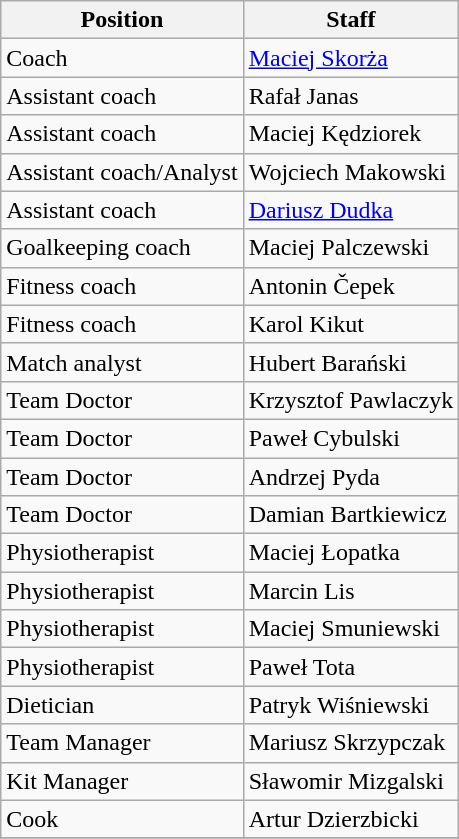<table class="wikitable">
<tr>
<th>Position</th>
<th>Staff</th>
</tr>
<tr>
<td>Coach</td>
<td> <a href='#'>Maciej Skorża</a></td>
</tr>
<tr>
<td>Assistant coach</td>
<td> Rafał Janas</td>
</tr>
<tr>
<td>Assistant coach</td>
<td> Maciej Kędziorek</td>
</tr>
<tr>
<td>Assistant coach/Analyst</td>
<td> Wojciech Makowski</td>
</tr>
<tr>
<td>Assistant coach</td>
<td> <a href='#'>Dariusz Dudka</a></td>
</tr>
<tr>
<td>Goalkeeping coach</td>
<td> Maciej Palczewski</td>
</tr>
<tr>
<td>Fitness coach</td>
<td> Antonin Čepek</td>
</tr>
<tr>
<td>Fitness coach</td>
<td> Karol Kikut</td>
</tr>
<tr>
<td>Match analyst</td>
<td> Hubert Barański</td>
</tr>
<tr>
<td>Team Doctor</td>
<td> Krzysztof Pawlaczyk</td>
</tr>
<tr>
<td>Team Doctor</td>
<td> Paweł Cybulski</td>
</tr>
<tr>
<td>Team Doctor</td>
<td> Andrzej Pyda</td>
</tr>
<tr>
<td>Team Doctor</td>
<td> Damian Bartkiewicz</td>
</tr>
<tr>
<td>Physiotherapist</td>
<td> Maciej Łopatka</td>
</tr>
<tr>
<td>Physiotherapist</td>
<td> Marcin Lis</td>
</tr>
<tr>
<td>Physiotherapist</td>
<td> Maciej Smuniewski</td>
</tr>
<tr>
<td>Physiotherapist</td>
<td> Paweł Tota</td>
</tr>
<tr>
<td>Dietician</td>
<td> Patryk Wiśniewski</td>
</tr>
<tr>
<td>Team Manager</td>
<td> Mariusz Skrzypczak</td>
</tr>
<tr>
<td>Kit Manager</td>
<td> Sławomir Mizgalski</td>
</tr>
<tr>
<td>Cook</td>
<td> Artur Dzierzbicki</td>
</tr>
<tr>
</tr>
</table>
